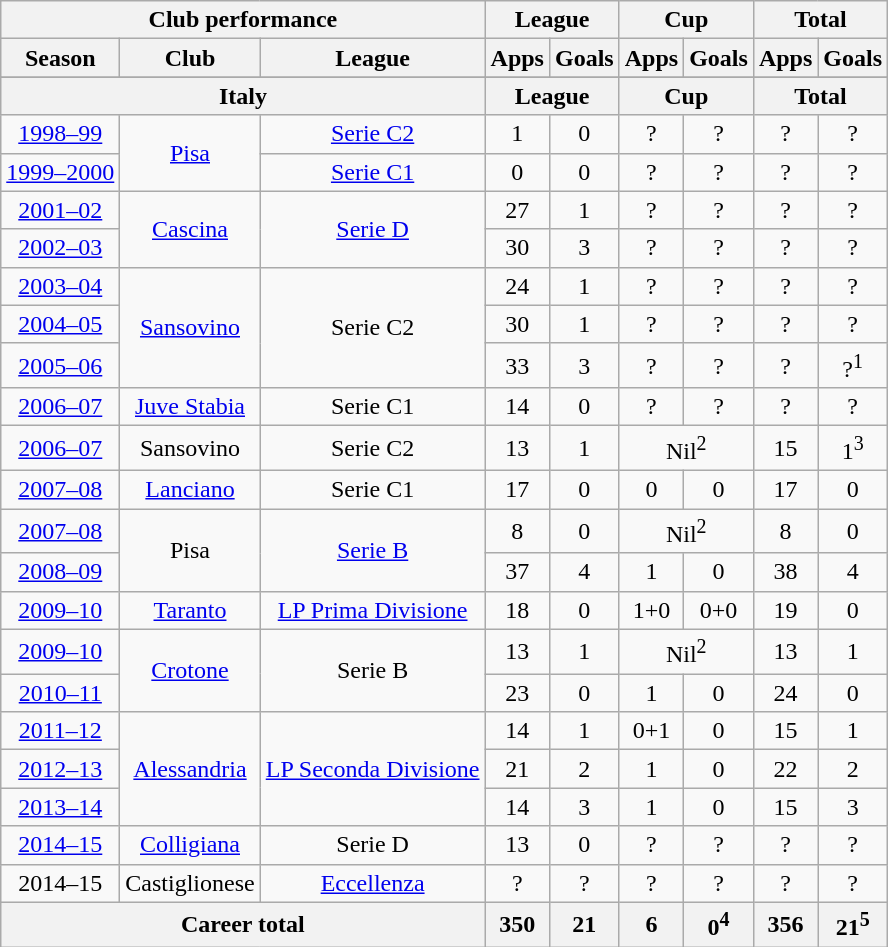<table class="wikitable" style="text-align:center">
<tr>
<th colspan=3>Club performance</th>
<th colspan=2>League</th>
<th colspan=2>Cup</th>
<th colspan=2>Total</th>
</tr>
<tr>
<th>Season</th>
<th>Club</th>
<th>League</th>
<th>Apps</th>
<th>Goals</th>
<th>Apps</th>
<th>Goals</th>
<th>Apps</th>
<th>Goals</th>
</tr>
<tr>
</tr>
<tr>
<th colspan=3>Italy</th>
<th colspan=2>League</th>
<th colspan=2>Cup</th>
<th colspan=2>Total</th>
</tr>
<tr>
<td><a href='#'>1998–99</a></td>
<td rowspan=2><a href='#'>Pisa</a></td>
<td><a href='#'>Serie C2</a></td>
<td>1</td>
<td>0</td>
<td>?</td>
<td>?</td>
<td>?</td>
<td>?</td>
</tr>
<tr>
<td><a href='#'>1999–2000</a></td>
<td><a href='#'>Serie C1</a></td>
<td>0</td>
<td>0</td>
<td>?</td>
<td>?</td>
<td>?</td>
<td>?</td>
</tr>
<tr>
<td><a href='#'>2001–02</a></td>
<td rowspan=2><a href='#'>Cascina</a></td>
<td rowspan=2><a href='#'>Serie D</a></td>
<td>27</td>
<td>1</td>
<td>?</td>
<td>?</td>
<td>?</td>
<td>?</td>
</tr>
<tr>
<td><a href='#'>2002–03</a></td>
<td>30</td>
<td>3</td>
<td>?</td>
<td>?</td>
<td>?</td>
<td>?</td>
</tr>
<tr>
<td><a href='#'>2003–04</a></td>
<td rowspan=3><a href='#'>Sansovino</a></td>
<td rowspan=3>Serie C2</td>
<td>24</td>
<td>1</td>
<td>?</td>
<td>?</td>
<td>?</td>
<td>?</td>
</tr>
<tr>
<td><a href='#'>2004–05</a></td>
<td>30</td>
<td>1</td>
<td>?</td>
<td>?</td>
<td>?</td>
<td>?</td>
</tr>
<tr>
<td><a href='#'>2005–06</a></td>
<td>33</td>
<td>3</td>
<td>?</td>
<td>?</td>
<td>?</td>
<td>?<sup>1</sup></td>
</tr>
<tr>
<td><a href='#'>2006–07</a></td>
<td><a href='#'>Juve Stabia</a></td>
<td>Serie C1</td>
<td>14</td>
<td>0</td>
<td>?</td>
<td>?</td>
<td>?</td>
<td>?</td>
</tr>
<tr>
<td><a href='#'>2006–07</a></td>
<td>Sansovino</td>
<td>Serie C2</td>
<td>13</td>
<td>1</td>
<td colspan=2>Nil<sup>2</sup></td>
<td>15</td>
<td>1<sup>3</sup></td>
</tr>
<tr>
<td><a href='#'>2007–08</a></td>
<td><a href='#'>Lanciano</a></td>
<td>Serie C1</td>
<td>17</td>
<td>0</td>
<td>0</td>
<td>0</td>
<td>17</td>
<td>0</td>
</tr>
<tr>
<td><a href='#'>2007–08</a></td>
<td rowspan=2>Pisa</td>
<td rowspan=2><a href='#'>Serie B</a></td>
<td>8</td>
<td>0</td>
<td colspan=2>Nil<sup>2</sup></td>
<td>8</td>
<td>0</td>
</tr>
<tr>
<td><a href='#'>2008–09</a></td>
<td>37</td>
<td>4</td>
<td>1</td>
<td>0</td>
<td>38</td>
<td>4</td>
</tr>
<tr>
<td><a href='#'>2009–10</a></td>
<td><a href='#'>Taranto</a></td>
<td><a href='#'>LP Prima Divisione</a></td>
<td>18</td>
<td>0</td>
<td>1+0</td>
<td>0+0</td>
<td>19</td>
<td>0</td>
</tr>
<tr>
<td><a href='#'>2009–10</a></td>
<td rowspan=2><a href='#'>Crotone</a></td>
<td rowspan=2>Serie B</td>
<td>13</td>
<td>1</td>
<td colspan=2>Nil<sup>2</sup></td>
<td>13</td>
<td>1</td>
</tr>
<tr>
<td><a href='#'>2010–11</a></td>
<td>23</td>
<td>0</td>
<td>1</td>
<td>0</td>
<td>24</td>
<td>0</td>
</tr>
<tr>
<td><a href='#'>2011–12</a></td>
<td rowspan=3><a href='#'>Alessandria</a></td>
<td rowspan=3><a href='#'>LP Seconda Divisione</a></td>
<td>14</td>
<td>1</td>
<td>0+1</td>
<td>0</td>
<td>15</td>
<td>1</td>
</tr>
<tr>
<td><a href='#'>2012–13</a></td>
<td>21</td>
<td>2</td>
<td>1</td>
<td>0</td>
<td>22</td>
<td>2</td>
</tr>
<tr>
<td><a href='#'>2013–14</a></td>
<td>14</td>
<td>3</td>
<td>1</td>
<td>0</td>
<td>15</td>
<td>3</td>
</tr>
<tr>
<td><a href='#'>2014–15</a></td>
<td><a href='#'>Colligiana</a></td>
<td>Serie D</td>
<td>13</td>
<td>0</td>
<td>?</td>
<td>?</td>
<td>?</td>
<td>?</td>
</tr>
<tr>
<td>2014–15</td>
<td>Castiglionese</td>
<td><a href='#'>Eccellenza</a></td>
<td>?</td>
<td>?</td>
<td>?</td>
<td>?</td>
<td>?</td>
<td>?</td>
</tr>
<tr>
<th colspan=3>Career total</th>
<th>350</th>
<th>21</th>
<th>6</th>
<th>0<sup>4</sup></th>
<th>356</th>
<th>21<sup>5</sup></th>
</tr>
</table>
